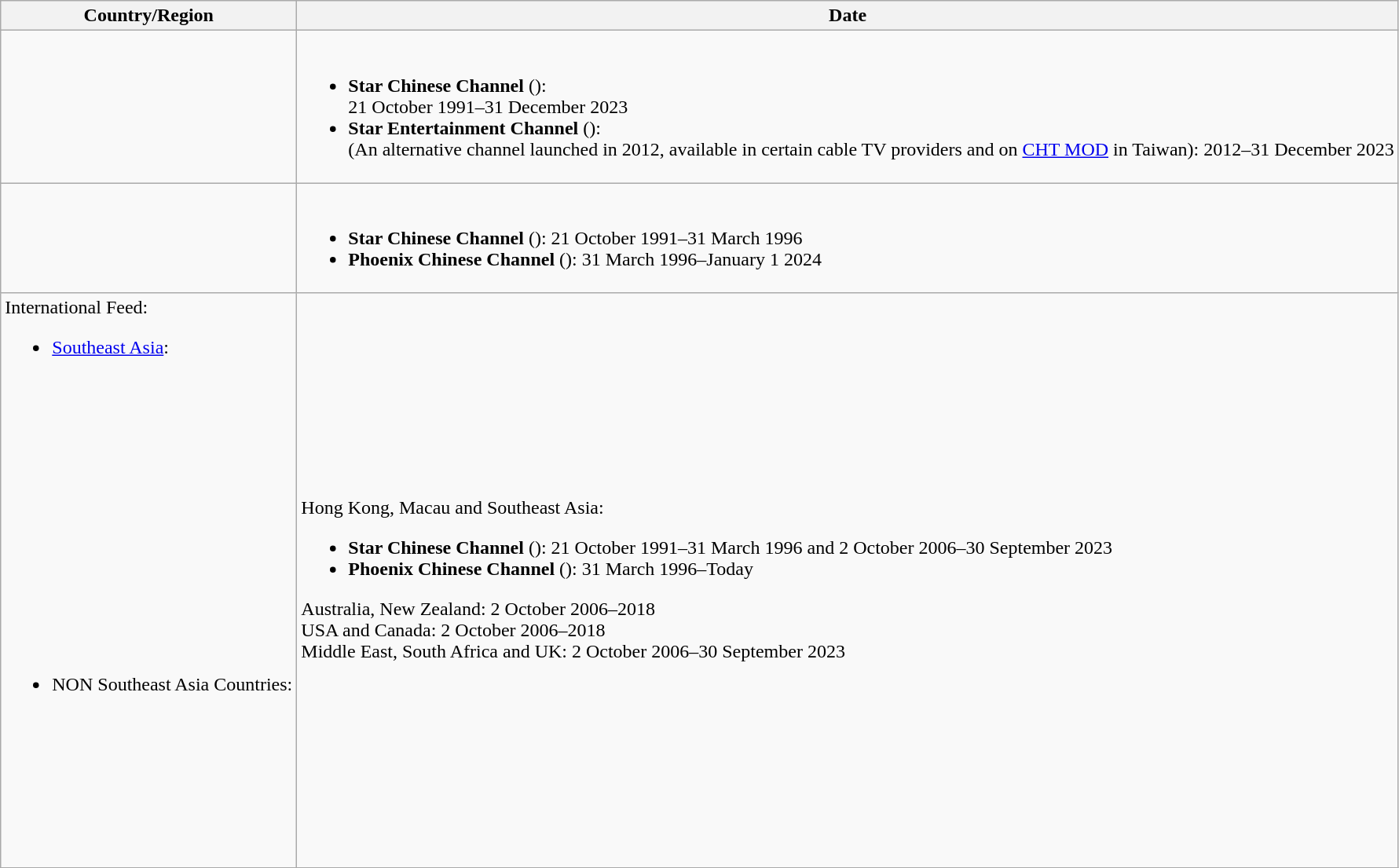<table class="wikitable">
<tr>
<th>Country/Region</th>
<th>Date</th>
</tr>
<tr>
<td></td>
<td><br><ul><li><strong>Star Chinese Channel</strong> (): <br> 21 October 1991–31 December 2023</li><li><strong>Star Entertainment Channel</strong> (): <br> (An alternative channel launched in 2012, available in certain cable TV providers and on <a href='#'>CHT MOD</a> in Taiwan): 2012–31 December 2023</li></ul></td>
</tr>
<tr>
<td></td>
<td><br><ul><li><strong>Star Chinese Channel</strong> (): 21 October 1991–31 March 1996</li><li><strong>Phoenix Chinese Channel</strong> (): 31 March 1996–January 1 2024</li></ul></td>
</tr>
<tr>
<td>International Feed:<br><ul><li><a href='#'>Southeast Asia</a>: <br><br><br><br><br><br><br><br><br><br><br><br><br><br><br></li></ul><ul><li>NON Southeast Asia Countries: <br><br><br><br><br><br><br><br></li></ul></td>
<td>Hong Kong, Macau and Southeast Asia:<br><ul><li><strong>Star Chinese Channel</strong> ():   21 October 1991–31 March 1996 and 2 October 2006–30 September 2023</li><li><strong>Phoenix Chinese Channel</strong> (): 31 March 1996–Today</li></ul>Australia, New Zealand: 2 October 2006–2018<br>USA and Canada: 2 October 2006–2018<br>Middle East, South Africa and UK: 2 October 2006–30 September 2023</td>
</tr>
</table>
